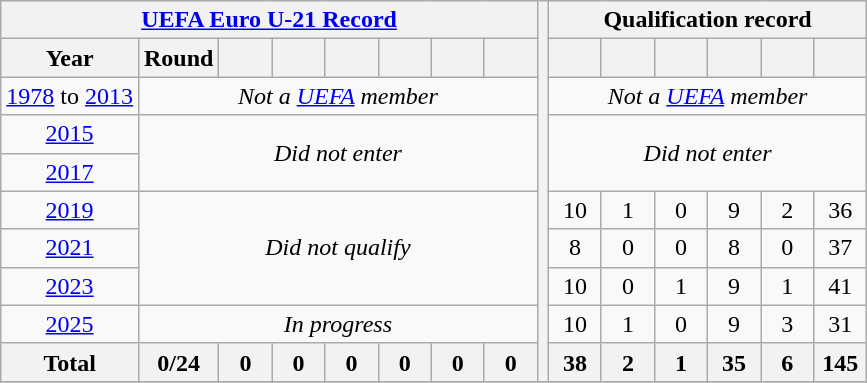<table class="wikitable" style="text-align: center;">
<tr>
<th colspan=8><a href='#'>UEFA Euro U-21 Record</a></th>
<th rowspan=10></th>
<th colspan=6>Qualification record</th>
</tr>
<tr>
<th>Year</th>
<th>Round</th>
<th width=28></th>
<th width=28></th>
<th width=28></th>
<th width=28></th>
<th width=28></th>
<th width=28></th>
<th width=28></th>
<th width=28></th>
<th width=28></th>
<th width=28></th>
<th width=28></th>
<th width=28></th>
</tr>
<tr>
<td><a href='#'>1978</a> to <a href='#'>2013</a></td>
<td colspan=7><em>Not a <a href='#'>UEFA</a> member</em></td>
<td colspan=6><em>Not a <a href='#'>UEFA</a> member</em></td>
</tr>
<tr>
<td> <a href='#'>2015</a></td>
<td rowspan=2 colspan=7><em>Did not enter</em></td>
<td rowspan=2 colspan=6><em>Did not enter</em></td>
</tr>
<tr>
<td> <a href='#'>2017</a></td>
</tr>
<tr>
<td>  <a href='#'>2019</a></td>
<td rowspan=3 colspan=7><em>Did not qualify</em></td>
<td>10</td>
<td>1</td>
<td>0</td>
<td>9</td>
<td>2</td>
<td>36</td>
</tr>
<tr>
<td>  <a href='#'>2021</a></td>
<td>8</td>
<td>0</td>
<td>0</td>
<td>8</td>
<td>0</td>
<td>37</td>
</tr>
<tr>
<td>  <a href='#'>2023</a></td>
<td>10</td>
<td>0</td>
<td>1</td>
<td>9</td>
<td>1</td>
<td>41</td>
</tr>
<tr>
<td> <a href='#'>2025</a></td>
<td colspan=7><em>In progress</em></td>
<td>10</td>
<td>1</td>
<td>0</td>
<td>9</td>
<td>3</td>
<td>31</td>
</tr>
<tr>
<th>Total</th>
<th>0/24</th>
<th>0</th>
<th>0</th>
<th>0</th>
<th>0</th>
<th>0</th>
<th>0</th>
<th>38</th>
<th>2</th>
<th>1</th>
<th>35</th>
<th>6</th>
<th>145</th>
</tr>
<tr>
</tr>
</table>
